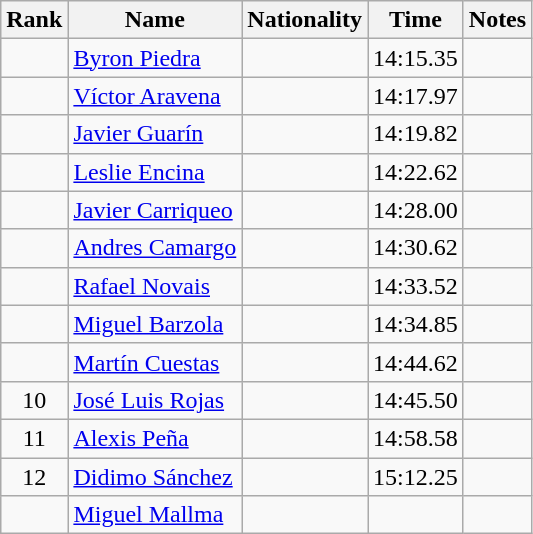<table class="wikitable sortable" style="text-align:center">
<tr>
<th>Rank</th>
<th>Name</th>
<th>Nationality</th>
<th>Time</th>
<th>Notes</th>
</tr>
<tr>
<td></td>
<td align=left><a href='#'>Byron Piedra</a></td>
<td align=left></td>
<td>14:15.35</td>
<td></td>
</tr>
<tr>
<td></td>
<td align=left><a href='#'>Víctor Aravena</a></td>
<td align=left></td>
<td>14:17.97</td>
<td></td>
</tr>
<tr>
<td></td>
<td align=left><a href='#'>Javier Guarín</a></td>
<td align=left></td>
<td>14:19.82</td>
<td></td>
</tr>
<tr>
<td></td>
<td align=left><a href='#'>Leslie Encina</a></td>
<td align=left></td>
<td>14:22.62</td>
<td></td>
</tr>
<tr>
<td></td>
<td align=left><a href='#'>Javier Carriqueo</a></td>
<td align=left></td>
<td>14:28.00</td>
<td></td>
</tr>
<tr>
<td></td>
<td align=left><a href='#'>Andres Camargo</a></td>
<td align=left></td>
<td>14:30.62</td>
<td></td>
</tr>
<tr>
<td></td>
<td align=left><a href='#'>Rafael Novais</a></td>
<td align=left></td>
<td>14:33.52</td>
<td></td>
</tr>
<tr>
<td></td>
<td align=left><a href='#'>Miguel Barzola</a></td>
<td align=left></td>
<td>14:34.85</td>
<td></td>
</tr>
<tr>
<td></td>
<td align=left><a href='#'>Martín Cuestas</a></td>
<td align=left></td>
<td>14:44.62</td>
<td></td>
</tr>
<tr>
<td>10</td>
<td align=left><a href='#'>José Luis Rojas</a></td>
<td align=left></td>
<td>14:45.50</td>
<td></td>
</tr>
<tr>
<td>11</td>
<td align=left><a href='#'>Alexis Peña</a></td>
<td align=left></td>
<td>14:58.58</td>
<td></td>
</tr>
<tr>
<td>12</td>
<td align=left><a href='#'>Didimo Sánchez</a></td>
<td align=left></td>
<td>15:12.25</td>
<td></td>
</tr>
<tr>
<td></td>
<td align=left><a href='#'>Miguel Mallma</a></td>
<td align=left></td>
<td></td>
<td></td>
</tr>
</table>
